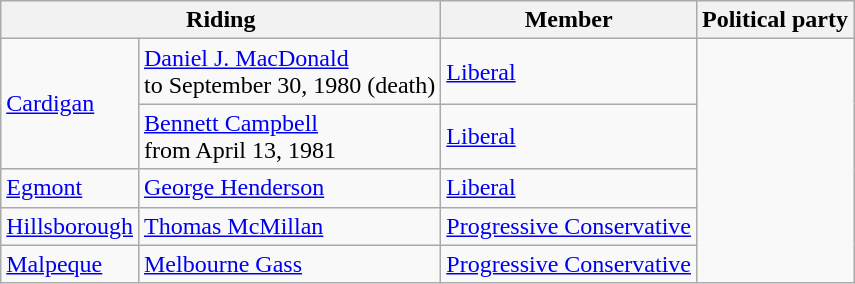<table class="wikitable">
<tr>
<th colspan="2">Riding</th>
<th>Member</th>
<th>Political party</th>
</tr>
<tr>
<td rowspan="2"><a href='#'>Cardigan</a></td>
<td><a href='#'>Daniel J. MacDonald</a><br>to September 30, 1980 (death)</td>
<td><a href='#'>Liberal</a></td>
</tr>
<tr>
<td><a href='#'>Bennett Campbell</a><br>from April 13, 1981</td>
<td><a href='#'>Liberal</a></td>
</tr>
<tr>
<td><a href='#'>Egmont</a></td>
<td><a href='#'>George Henderson</a></td>
<td><a href='#'>Liberal</a></td>
</tr>
<tr>
<td><a href='#'>Hillsborough</a></td>
<td><a href='#'>Thomas McMillan</a></td>
<td><a href='#'>Progressive Conservative</a></td>
</tr>
<tr>
<td><a href='#'>Malpeque</a></td>
<td><a href='#'>Melbourne Gass</a></td>
<td><a href='#'>Progressive Conservative</a></td>
</tr>
</table>
